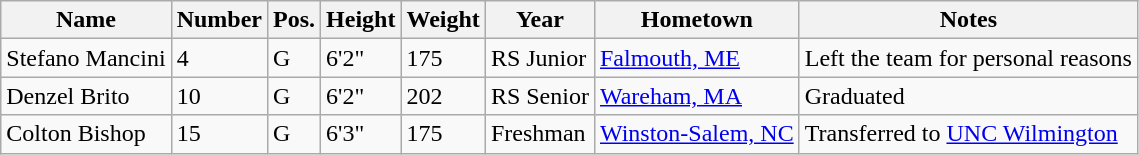<table class="wikitable sortable" border="1">
<tr>
<th>Name</th>
<th>Number</th>
<th>Pos.</th>
<th>Height</th>
<th>Weight</th>
<th>Year</th>
<th>Hometown</th>
<th class="unsortable">Notes</th>
</tr>
<tr>
<td>Stefano Mancini</td>
<td>4</td>
<td>G</td>
<td>6'2"</td>
<td>175</td>
<td>RS Junior</td>
<td><a href='#'>Falmouth, ME</a></td>
<td>Left the team for personal reasons</td>
</tr>
<tr>
<td>Denzel Brito</td>
<td>10</td>
<td>G</td>
<td>6'2"</td>
<td>202</td>
<td>RS Senior</td>
<td><a href='#'>Wareham, MA</a></td>
<td>Graduated</td>
</tr>
<tr>
<td>Colton Bishop</td>
<td>15</td>
<td>G</td>
<td>6'3"</td>
<td>175</td>
<td>Freshman</td>
<td><a href='#'>Winston-Salem, NC</a></td>
<td>Transferred to <a href='#'>UNC Wilmington</a></td>
</tr>
</table>
